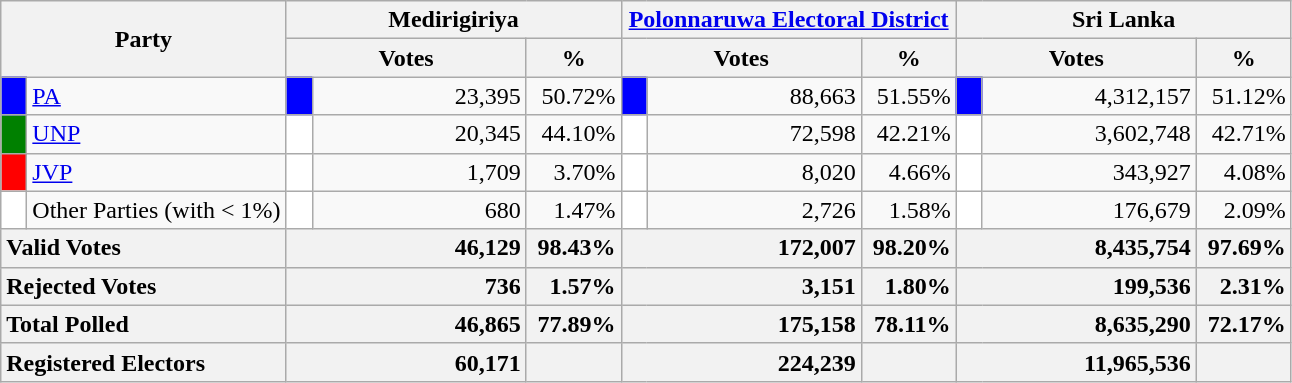<table class="wikitable">
<tr>
<th colspan="2" width="144px"rowspan="2">Party</th>
<th colspan="3" width="216px">Medirigiriya</th>
<th colspan="3" width="216px"><a href='#'>Polonnaruwa Electoral District</a></th>
<th colspan="3" width="216px">Sri Lanka</th>
</tr>
<tr>
<th colspan="2" width="144px">Votes</th>
<th>%</th>
<th colspan="2" width="144px">Votes</th>
<th>%</th>
<th colspan="2" width="144px">Votes</th>
<th>%</th>
</tr>
<tr>
<td style="background-color:blue;" width="10px"></td>
<td style="text-align:left;"><a href='#'>PA</a></td>
<td style="background-color:blue;" width="10px"></td>
<td style="text-align:right;">23,395</td>
<td style="text-align:right;">50.72%</td>
<td style="background-color:blue;" width="10px"></td>
<td style="text-align:right;">88,663</td>
<td style="text-align:right;">51.55%</td>
<td style="background-color:blue;" width="10px"></td>
<td style="text-align:right;">4,312,157</td>
<td style="text-align:right;">51.12%</td>
</tr>
<tr>
<td style="background-color:green;" width="10px"></td>
<td style="text-align:left;"><a href='#'>UNP</a></td>
<td style="background-color:white;" width="10px"></td>
<td style="text-align:right;">20,345</td>
<td style="text-align:right;">44.10%</td>
<td style="background-color:white;" width="10px"></td>
<td style="text-align:right;">72,598</td>
<td style="text-align:right;">42.21%</td>
<td style="background-color:white;" width="10px"></td>
<td style="text-align:right;">3,602,748</td>
<td style="text-align:right;">42.71%</td>
</tr>
<tr>
<td style="background-color:red;" width="10px"></td>
<td style="text-align:left;"><a href='#'>JVP</a></td>
<td style="background-color:white;" width="10px"></td>
<td style="text-align:right;">1,709</td>
<td style="text-align:right;">3.70%</td>
<td style="background-color:white;" width="10px"></td>
<td style="text-align:right;">8,020</td>
<td style="text-align:right;">4.66%</td>
<td style="background-color:white;" width="10px"></td>
<td style="text-align:right;">343,927</td>
<td style="text-align:right;">4.08%</td>
</tr>
<tr>
<td style="background-color:white;" width="10px"></td>
<td style="text-align:left;">Other Parties (with < 1%)</td>
<td style="background-color:white;" width="10px"></td>
<td style="text-align:right;">680</td>
<td style="text-align:right;">1.47%</td>
<td style="background-color:white;" width="10px"></td>
<td style="text-align:right;">2,726</td>
<td style="text-align:right;">1.58%</td>
<td style="background-color:white;" width="10px"></td>
<td style="text-align:right;">176,679</td>
<td style="text-align:right;">2.09%</td>
</tr>
<tr>
<th colspan="2" width="144px"style="text-align:left;">Valid Votes</th>
<th style="text-align:right;"colspan="2" width="144px">46,129</th>
<th style="text-align:right;">98.43%</th>
<th style="text-align:right;"colspan="2" width="144px">172,007</th>
<th style="text-align:right;">98.20%</th>
<th style="text-align:right;"colspan="2" width="144px">8,435,754</th>
<th style="text-align:right;">97.69%</th>
</tr>
<tr>
<th colspan="2" width="144px"style="text-align:left;">Rejected Votes</th>
<th style="text-align:right;"colspan="2" width="144px">736</th>
<th style="text-align:right;">1.57%</th>
<th style="text-align:right;"colspan="2" width="144px">3,151</th>
<th style="text-align:right;">1.80%</th>
<th style="text-align:right;"colspan="2" width="144px">199,536</th>
<th style="text-align:right;">2.31%</th>
</tr>
<tr>
<th colspan="2" width="144px"style="text-align:left;">Total Polled</th>
<th style="text-align:right;"colspan="2" width="144px">46,865</th>
<th style="text-align:right;">77.89%</th>
<th style="text-align:right;"colspan="2" width="144px">175,158</th>
<th style="text-align:right;">78.11%</th>
<th style="text-align:right;"colspan="2" width="144px">8,635,290</th>
<th style="text-align:right;">72.17%</th>
</tr>
<tr>
<th colspan="2" width="144px"style="text-align:left;">Registered Electors</th>
<th style="text-align:right;"colspan="2" width="144px">60,171</th>
<th></th>
<th style="text-align:right;"colspan="2" width="144px">224,239</th>
<th></th>
<th style="text-align:right;"colspan="2" width="144px">11,965,536</th>
<th></th>
</tr>
</table>
